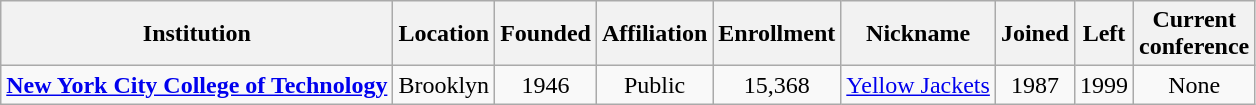<table class="wikitable sortable" style="text-align:center;">
<tr>
<th>Institution</th>
<th>Location</th>
<th>Founded</th>
<th>Affiliation</th>
<th>Enrollment</th>
<th>Nickname</th>
<th>Joined</th>
<th>Left</th>
<th>Current<br>conference</th>
</tr>
<tr>
<td><strong><a href='#'>New York City College of Technology</a></strong></td>
<td>Brooklyn</td>
<td>1946</td>
<td>Public</td>
<td>15,368</td>
<td><a href='#'>Yellow Jackets</a></td>
<td>1987</td>
<td>1999</td>
<td>None</td>
</tr>
</table>
